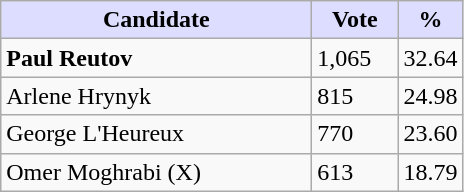<table class="wikitable">
<tr>
<th style="background:#ddf; width:200px;">Candidate</th>
<th style="background:#ddf; width:50px;">Vote</th>
<th style="background:#ddf; width:30px;">%</th>
</tr>
<tr>
<td><strong>Paul Reutov</strong></td>
<td>1,065</td>
<td>32.64</td>
</tr>
<tr>
<td>Arlene Hrynyk</td>
<td>815</td>
<td>24.98</td>
</tr>
<tr>
<td>George L'Heureux</td>
<td>770</td>
<td>23.60</td>
</tr>
<tr>
<td>Omer Moghrabi (X)</td>
<td>613</td>
<td>18.79</td>
</tr>
</table>
